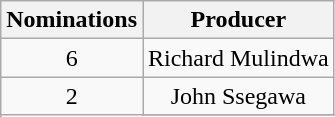<table class="wikitable" style="text-align:center;">
<tr>
<th scope="col" width="55">Nominations</th>
<th scope="col" align="center">Producer</th>
</tr>
<tr>
<td rowspan="1" style="text-align:center;">6</td>
<td>Richard Mulindwa </td>
</tr>
<tr>
<td rowspan="3" style="text-align:center;">2</td>
<td>John Ssegawa</td>
</tr>
<tr>
</tr>
</table>
